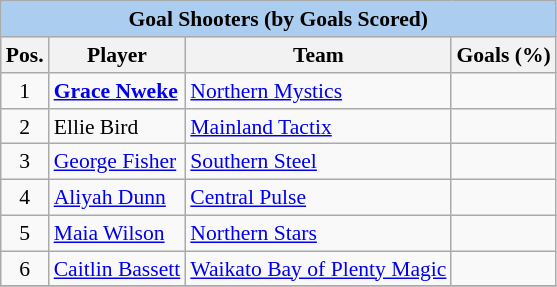<table class="wikitable"  style="float:left; font-size:90%;">
<tr>
<th colspan=4 style=background:#ABCDEF>Goal Shooters (by Goals Scored)</th>
</tr>
<tr>
<th>Pos.</th>
<th>Player</th>
<th>Team</th>
<th>Goals (%)</th>
</tr>
<tr>
<td align=center>1</td>
<td><strong><a href='#'>Grace Nweke</a></strong></td>
<td><a href='#'>Northern Mystics</a></td>
<td align=center></td>
</tr>
<tr>
<td align=center>2</td>
<td>Ellie Bird</td>
<td><a href='#'>Mainland Tactix</a></td>
<td align=center></td>
</tr>
<tr>
<td align=center>3</td>
<td><a href='#'>George Fisher</a></td>
<td><a href='#'>Southern Steel</a></td>
<td align=center></td>
</tr>
<tr>
<td align=center>4</td>
<td><a href='#'>Aliyah Dunn</a></td>
<td><a href='#'>Central Pulse</a></td>
<td align=center></td>
</tr>
<tr>
<td align=center>5</td>
<td><a href='#'>Maia Wilson</a></td>
<td><a href='#'>Northern Stars</a></td>
<td align=center></td>
</tr>
<tr>
<td align=center>6</td>
<td><a href='#'>Caitlin Bassett</a></td>
<td><a href='#'>Waikato Bay of Plenty Magic</a></td>
<td align=center></td>
</tr>
<tr>
</tr>
</table>
